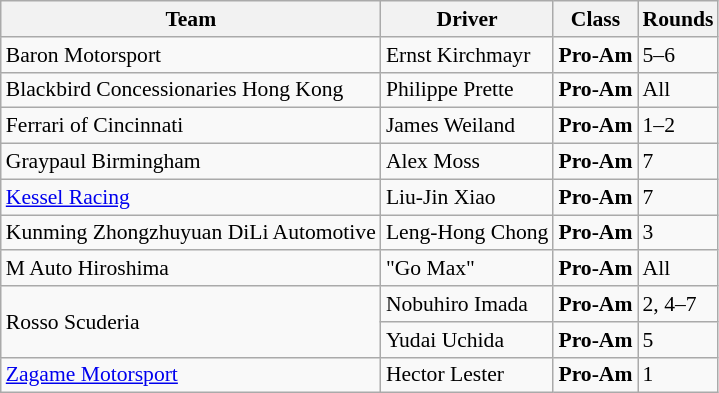<table class="wikitable" style="font-size:90%;">
<tr>
<th>Team</th>
<th>Driver</th>
<th>Class</th>
<th>Rounds</th>
</tr>
<tr>
<td> Baron Motorsport</td>
<td> Ernst Kirchmayr</td>
<td align=center><strong><span>Pro-Am</span></strong></td>
<td>5–6</td>
</tr>
<tr>
<td> Blackbird Concessionaries Hong Kong</td>
<td> Philippe Prette</td>
<td align=center><strong><span>Pro-Am</span></strong></td>
<td>All</td>
</tr>
<tr>
<td> Ferrari of Cincinnati</td>
<td> James Weiland</td>
<td align=center><strong><span>Pro-Am</span></strong></td>
<td>1–2</td>
</tr>
<tr>
<td> Graypaul Birmingham</td>
<td> Alex Moss</td>
<td align=center><strong><span>Pro-Am</span></strong></td>
<td>7</td>
</tr>
<tr>
<td> <a href='#'>Kessel Racing</a></td>
<td> Liu-Jin Xiao</td>
<td align=center><strong><span>Pro-Am</span></strong></td>
<td>7</td>
</tr>
<tr>
<td> Kunming Zhongzhuyuan DiLi Automotive</td>
<td> Leng-Hong Chong</td>
<td align=center><strong><span>Pro-Am</span></strong></td>
<td>3</td>
</tr>
<tr>
<td> M Auto Hiroshima</td>
<td> "Go Max"</td>
<td align=center><strong><span>Pro-Am</span></strong></td>
<td>All</td>
</tr>
<tr>
<td rowspan=2> Rosso Scuderia</td>
<td> Nobuhiro Imada</td>
<td align=center><strong><span>Pro-Am</span></strong></td>
<td>2, 4–7</td>
</tr>
<tr>
<td> Yudai Uchida</td>
<td align=center><strong><span>Pro-Am</span></strong></td>
<td>5</td>
</tr>
<tr>
<td> <a href='#'>Zagame Motorsport</a></td>
<td> Hector Lester</td>
<td align=center><strong><span>Pro-Am</span></strong></td>
<td>1</td>
</tr>
</table>
